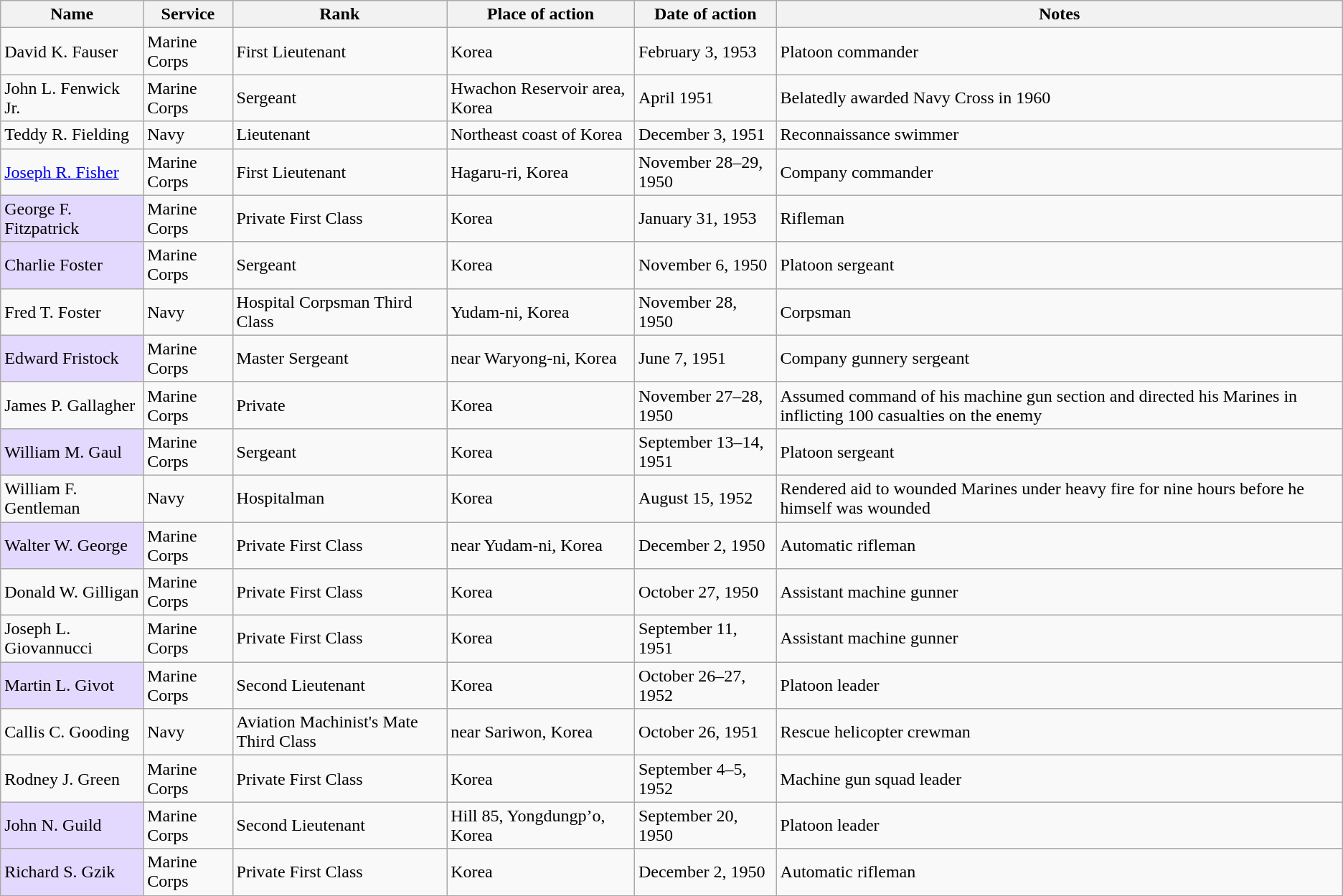<table class="wikitable sortable">
<tr>
<th>Name</th>
<th>Service</th>
<th>Rank</th>
<th>Place of action</th>
<th>Date of action</th>
<th>Notes</th>
</tr>
<tr>
<td>David K. Fauser</td>
<td>Marine Corps</td>
<td>First Lieutenant</td>
<td>Korea</td>
<td>February 3, 1953</td>
<td>Platoon commander</td>
</tr>
<tr>
<td>John L. Fenwick Jr.</td>
<td>Marine Corps</td>
<td>Sergeant</td>
<td>Hwachon Reservoir area, Korea</td>
<td>April 1951</td>
<td>Belatedly awarded Navy Cross in 1960</td>
</tr>
<tr>
<td>Teddy R. Fielding</td>
<td>Navy</td>
<td>Lieutenant</td>
<td>Northeast coast of Korea</td>
<td>December 3, 1951</td>
<td>Reconnaissance swimmer</td>
</tr>
<tr>
<td><a href='#'>Joseph R. Fisher</a></td>
<td>Marine Corps</td>
<td>First Lieutenant</td>
<td>Hagaru-ri, Korea</td>
<td>November 28–29, 1950</td>
<td>Company commander</td>
</tr>
<tr>
<td style="background:#e3d9ff;">George F. Fitzpatrick</td>
<td>Marine Corps</td>
<td>Private First Class</td>
<td>Korea</td>
<td>January 31, 1953</td>
<td>Rifleman</td>
</tr>
<tr>
<td style="background:#e3d9ff;">Charlie Foster</td>
<td>Marine Corps</td>
<td>Sergeant</td>
<td>Korea</td>
<td>November 6, 1950</td>
<td>Platoon sergeant</td>
</tr>
<tr>
<td>Fred T. Foster</td>
<td>Navy</td>
<td>Hospital Corpsman Third Class</td>
<td>Yudam-ni, Korea</td>
<td>November 28, 1950</td>
<td>Corpsman</td>
</tr>
<tr>
<td style="background:#e3d9ff;">Edward Fristock</td>
<td>Marine Corps</td>
<td>Master Sergeant</td>
<td>near Waryong-ni, Korea</td>
<td>June 7, 1951</td>
<td>Company gunnery sergeant</td>
</tr>
<tr>
<td>James P. Gallagher</td>
<td>Marine Corps</td>
<td>Private</td>
<td>Korea</td>
<td>November 27–28, 1950</td>
<td>Assumed command of his machine gun section and directed his Marines in inflicting 100 casualties on the enemy</td>
</tr>
<tr>
<td style="background:#e3d9ff;">William M. Gaul</td>
<td>Marine Corps</td>
<td>Sergeant</td>
<td>Korea</td>
<td>September 13–14, 1951</td>
<td>Platoon sergeant</td>
</tr>
<tr>
<td>William F. Gentleman</td>
<td>Navy</td>
<td>Hospitalman</td>
<td>Korea</td>
<td>August 15, 1952</td>
<td>Rendered aid to wounded Marines under heavy fire for nine hours before he himself was wounded</td>
</tr>
<tr>
<td style="background:#e3d9ff;">Walter W. George</td>
<td>Marine Corps</td>
<td>Private First Class</td>
<td>near Yudam-ni, Korea</td>
<td>December 2, 1950</td>
<td>Automatic rifleman</td>
</tr>
<tr>
<td>Donald W. Gilligan</td>
<td>Marine Corps</td>
<td>Private First Class</td>
<td>Korea</td>
<td>October 27, 1950</td>
<td>Assistant machine gunner</td>
</tr>
<tr>
<td>Joseph L. Giovannucci</td>
<td>Marine Corps</td>
<td>Private First Class</td>
<td>Korea</td>
<td>September 11, 1951</td>
<td>Assistant machine gunner</td>
</tr>
<tr>
<td style="background:#e3d9ff;">Martin L. Givot</td>
<td>Marine Corps</td>
<td>Second Lieutenant</td>
<td>Korea</td>
<td>October  26–27, 1952</td>
<td>Platoon leader</td>
</tr>
<tr>
<td>Callis C. Gooding</td>
<td>Navy</td>
<td>Aviation Machinist's Mate Third Class</td>
<td>near Sariwon, Korea</td>
<td>October 26, 1951</td>
<td>Rescue helicopter crewman</td>
</tr>
<tr>
<td>Rodney J. Green</td>
<td>Marine Corps</td>
<td>Private First Class</td>
<td>Korea</td>
<td>September 4–5, 1952</td>
<td>Machine gun squad leader</td>
</tr>
<tr>
<td style="background:#e3d9ff;">John N. Guild</td>
<td>Marine Corps</td>
<td>Second Lieutenant</td>
<td>Hill 85, Yongdungp’o, Korea</td>
<td>September 20, 1950</td>
<td>Platoon leader</td>
</tr>
<tr>
<td style="background:#e3d9ff;">Richard S. Gzik</td>
<td>Marine Corps</td>
<td>Private First Class</td>
<td>Korea</td>
<td>December 2, 1950</td>
<td>Automatic rifleman</td>
</tr>
</table>
